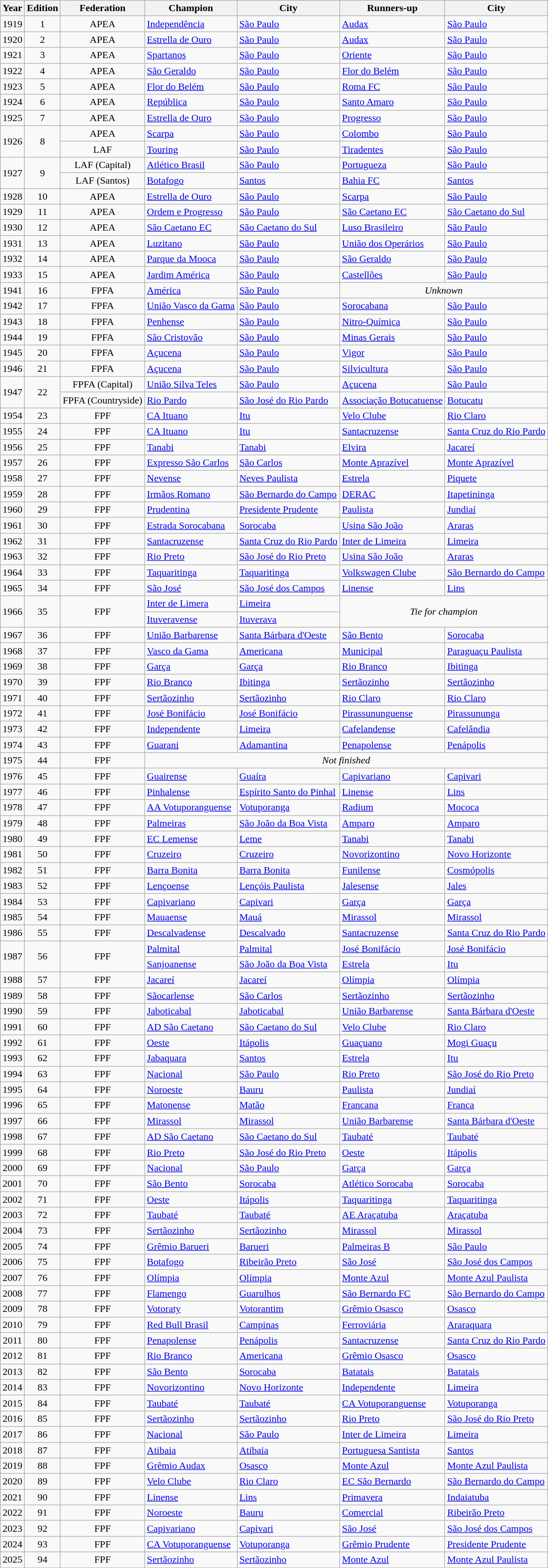<table class="wikitable sortable">
<tr>
<th>Year</th>
<th>Edition</th>
<th>Federation</th>
<th>Champion</th>
<th>City</th>
<th>Runners-up</th>
<th>City</th>
</tr>
<tr>
<td align=center>1919</td>
<td align=center>1</td>
<td align=center>APEA</td>
<td><a href='#'>Independência</a></td>
<td><a href='#'>São Paulo</a></td>
<td><a href='#'>Audax</a></td>
<td><a href='#'>São Paulo</a></td>
</tr>
<tr>
<td align=center>1920</td>
<td align=center>2</td>
<td align=center>APEA</td>
<td><a href='#'>Estrella de Ouro</a></td>
<td><a href='#'>São Paulo</a></td>
<td><a href='#'>Audax</a></td>
<td><a href='#'>São Paulo</a></td>
</tr>
<tr>
<td align=center>1921</td>
<td align=center>3</td>
<td align=center>APEA</td>
<td><a href='#'>Spartanos</a></td>
<td><a href='#'>São Paulo</a></td>
<td><a href='#'>Oriente</a></td>
<td><a href='#'>São Paulo</a></td>
</tr>
<tr>
<td align=center>1922</td>
<td align=center>4</td>
<td align=center>APEA</td>
<td><a href='#'>São Geraldo</a></td>
<td><a href='#'>São Paulo</a></td>
<td><a href='#'>Flor do Belém</a></td>
<td><a href='#'>São Paulo</a></td>
</tr>
<tr>
<td align=center>1923</td>
<td align=center>5</td>
<td align=center>APEA</td>
<td><a href='#'>Flor do Belém</a></td>
<td><a href='#'>São Paulo</a></td>
<td><a href='#'>Roma FC</a></td>
<td><a href='#'>São Paulo</a></td>
</tr>
<tr>
<td align=center>1924</td>
<td align=center>6</td>
<td align=center>APEA</td>
<td><a href='#'>República</a></td>
<td><a href='#'>São Paulo</a></td>
<td><a href='#'>Santo Amaro</a></td>
<td><a href='#'>São Paulo</a></td>
</tr>
<tr>
<td align=center>1925</td>
<td align=center>7</td>
<td align=center>APEA</td>
<td><a href='#'>Estrella de Ouro</a></td>
<td><a href='#'>São Paulo</a></td>
<td><a href='#'>Progresso</a></td>
<td><a href='#'>São Paulo</a></td>
</tr>
<tr>
<td rowspan=2 align=center>1926</td>
<td rowspan=2 align=center>8</td>
<td align=center>APEA</td>
<td><a href='#'>Scarpa</a></td>
<td><a href='#'>São Paulo</a></td>
<td><a href='#'>Colombo</a></td>
<td><a href='#'>São Paulo</a></td>
</tr>
<tr>
<td align=center>LAF</td>
<td><a href='#'>Touring</a></td>
<td><a href='#'>São Paulo</a></td>
<td><a href='#'>Tiradentes</a></td>
<td><a href='#'>São Paulo</a></td>
</tr>
<tr>
<td rowspan=2 align=center>1927</td>
<td rowspan=2 align=center>9</td>
<td align=center>LAF (Capital)</td>
<td><a href='#'>Atlético Brasil</a></td>
<td><a href='#'>São Paulo</a></td>
<td><a href='#'>Portugueza</a></td>
<td><a href='#'>São Paulo</a></td>
</tr>
<tr>
<td align=center>LAF (Santos)</td>
<td><a href='#'>Botafogo</a></td>
<td><a href='#'>Santos</a></td>
<td><a href='#'>Bahia FC</a></td>
<td><a href='#'>Santos</a></td>
</tr>
<tr>
<td align=center>1928</td>
<td align=center>10</td>
<td align=center>APEA</td>
<td><a href='#'>Estrella de Ouro</a></td>
<td><a href='#'>São Paulo</a></td>
<td><a href='#'>Scarpa</a></td>
<td><a href='#'>São Paulo</a></td>
</tr>
<tr>
<td align=center>1929</td>
<td align=center>11</td>
<td align=center>APEA</td>
<td><a href='#'>Ordem e Progresso</a></td>
<td><a href='#'>São Paulo</a></td>
<td><a href='#'>São Caetano EC</a></td>
<td><a href='#'>São Caetano do Sul</a></td>
</tr>
<tr>
<td align=center>1930</td>
<td align=center>12</td>
<td align=center>APEA</td>
<td><a href='#'>São Caetano EC</a></td>
<td><a href='#'>São Caetano do Sul</a></td>
<td><a href='#'>Luso Brasileiro</a></td>
<td><a href='#'>São Paulo</a></td>
</tr>
<tr>
<td align=center>1931</td>
<td align=center>13</td>
<td align=center>APEA</td>
<td><a href='#'>Luzitano</a></td>
<td><a href='#'>São Paulo</a></td>
<td><a href='#'>União dos Operários</a></td>
<td><a href='#'>São Paulo</a></td>
</tr>
<tr>
<td align=center>1932</td>
<td align=center>14</td>
<td align=center>APEA</td>
<td><a href='#'>Parque da Mooca</a></td>
<td><a href='#'>São Paulo</a></td>
<td><a href='#'>São Geraldo</a></td>
<td><a href='#'>São Paulo</a></td>
</tr>
<tr>
<td align=center>1933</td>
<td align=center>15</td>
<td align=center>APEA</td>
<td><a href='#'>Jardim América</a></td>
<td><a href='#'>São Paulo</a></td>
<td><a href='#'>Castellões</a></td>
<td><a href='#'>São Paulo</a></td>
</tr>
<tr>
<td align=center>1941</td>
<td align=center>16</td>
<td align=center>FPFA</td>
<td><a href='#'>América</a></td>
<td><a href='#'>São Paulo</a></td>
<td colspan=2 align=center><em>Unknown</em></td>
</tr>
<tr>
<td align=center>1942</td>
<td align=center>17</td>
<td align=center>FPFA</td>
<td><a href='#'>União Vasco da Gama</a></td>
<td><a href='#'>São Paulo</a></td>
<td><a href='#'>Sorocabana</a></td>
<td><a href='#'>São Paulo</a></td>
</tr>
<tr>
<td align=center>1943</td>
<td align=center>18</td>
<td align=center>FPFA</td>
<td><a href='#'>Penhense</a></td>
<td><a href='#'>São Paulo</a></td>
<td><a href='#'>Nitro-Química</a></td>
<td><a href='#'>São Paulo</a></td>
</tr>
<tr>
<td align=center>1944</td>
<td align=center>19</td>
<td align=center>FPFA</td>
<td><a href='#'>São Cristovão</a></td>
<td><a href='#'>São Paulo</a></td>
<td><a href='#'>Minas Gerais</a></td>
<td><a href='#'>São Paulo</a></td>
</tr>
<tr>
<td align=center>1945</td>
<td align=center>20</td>
<td align=center>FPFA</td>
<td><a href='#'>Açucena</a></td>
<td><a href='#'>São Paulo</a></td>
<td><a href='#'>Vigor</a></td>
<td><a href='#'>São Paulo</a></td>
</tr>
<tr>
<td align=center>1946</td>
<td align=center>21</td>
<td align=center>FPFA</td>
<td><a href='#'>Açucena</a></td>
<td><a href='#'>São Paulo</a></td>
<td><a href='#'>Silvicultura</a></td>
<td><a href='#'>São Paulo</a></td>
</tr>
<tr>
<td rowspan=2 align=center>1947</td>
<td rowspan=2 align=center>22</td>
<td align=center>FPFA (Capital)</td>
<td><a href='#'>União Silva Teles</a></td>
<td><a href='#'>São Paulo</a></td>
<td><a href='#'>Açucena</a></td>
<td><a href='#'>São Paulo</a></td>
</tr>
<tr>
<td align=center>FPFA (Countryside)</td>
<td><a href='#'>Rio Pardo</a></td>
<td><a href='#'>São José do Rio Pardo</a></td>
<td><a href='#'>Associação Botucatuense</a></td>
<td><a href='#'>Botucatu</a></td>
</tr>
<tr>
<td align=center>1954</td>
<td align=center>23</td>
<td align=center>FPF</td>
<td><a href='#'>CA Ituano</a></td>
<td><a href='#'>Itu</a></td>
<td><a href='#'>Velo Clube</a></td>
<td><a href='#'>Rio Claro</a></td>
</tr>
<tr>
<td align=center>1955</td>
<td align=center>24</td>
<td align=center>FPF</td>
<td><a href='#'>CA Ituano</a></td>
<td><a href='#'>Itu</a></td>
<td><a href='#'>Santacruzense</a></td>
<td><a href='#'>Santa Cruz do Rio Pardo</a></td>
</tr>
<tr>
<td align=center>1956</td>
<td align=center>25</td>
<td align=center>FPF</td>
<td><a href='#'>Tanabi</a></td>
<td><a href='#'>Tanabi</a></td>
<td><a href='#'>Elvira</a></td>
<td><a href='#'>Jacareí</a></td>
</tr>
<tr>
<td align=center>1957</td>
<td align=center>26</td>
<td align=center>FPF</td>
<td><a href='#'>Expresso São Carlos</a></td>
<td><a href='#'>São Carlos</a></td>
<td><a href='#'>Monte Aprazível</a></td>
<td><a href='#'>Monte Aprazível</a></td>
</tr>
<tr>
<td align=center>1958</td>
<td align=center>27</td>
<td align=center>FPF</td>
<td><a href='#'>Nevense</a></td>
<td><a href='#'>Neves Paulista</a></td>
<td><a href='#'>Estrela</a></td>
<td><a href='#'>Piquete</a></td>
</tr>
<tr>
<td align=center>1959</td>
<td align=center>28</td>
<td align=center>FPF</td>
<td><a href='#'>Irmãos Romano</a></td>
<td><a href='#'>São Bernardo do Campo</a></td>
<td><a href='#'>DERAC</a></td>
<td><a href='#'>Itapetininga</a></td>
</tr>
<tr>
<td align=center>1960</td>
<td align=center>29</td>
<td align=center>FPF</td>
<td><a href='#'>Prudentina</a></td>
<td><a href='#'>Presidente Prudente</a></td>
<td><a href='#'>Paulista</a></td>
<td><a href='#'>Jundiaí</a></td>
</tr>
<tr>
<td align=center>1961</td>
<td align=center>30</td>
<td align=center>FPF</td>
<td><a href='#'>Estrada Sorocabana</a></td>
<td><a href='#'>Sorocaba</a></td>
<td><a href='#'>Usina São João</a></td>
<td><a href='#'>Araras</a></td>
</tr>
<tr>
<td align=center>1962</td>
<td align=center>31</td>
<td align=center>FPF</td>
<td><a href='#'>Santacruzense</a></td>
<td><a href='#'>Santa Cruz do Rio Pardo</a></td>
<td><a href='#'>Inter de Limeira</a></td>
<td><a href='#'>Limeira</a></td>
</tr>
<tr>
<td align=center>1963</td>
<td align=center>32</td>
<td align=center>FPF</td>
<td><a href='#'>Rio Preto</a></td>
<td><a href='#'>São José do Rio Preto</a></td>
<td><a href='#'>Usina São João</a></td>
<td><a href='#'>Araras</a></td>
</tr>
<tr>
<td align=center>1964</td>
<td align=center>33</td>
<td align=center>FPF</td>
<td><a href='#'>Taquaritinga</a></td>
<td><a href='#'>Taquaritinga</a></td>
<td><a href='#'>Volkswagen Clube</a></td>
<td><a href='#'>São Bernardo do Campo</a></td>
</tr>
<tr>
<td align=center>1965</td>
<td align=center>34</td>
<td align=center>FPF</td>
<td><a href='#'>São José</a></td>
<td><a href='#'>São José dos Campos</a></td>
<td><a href='#'>Linense</a></td>
<td><a href='#'>Lins</a></td>
</tr>
<tr>
<td rowspan=2 align=center>1966</td>
<td rowspan=2 align=center>35</td>
<td rowspan=2 align=center>FPF</td>
<td><a href='#'>Inter de Limera</a></td>
<td><a href='#'>Limeira</a></td>
<td rowspan=2 colspan=2 align=center><em>Tie for champion</em></td>
</tr>
<tr>
<td><a href='#'>Ituveravense</a></td>
<td><a href='#'>Ituverava</a></td>
</tr>
<tr>
<td align=center>1967</td>
<td align=center>36</td>
<td align=center>FPF</td>
<td><a href='#'>União Barbarense</a></td>
<td><a href='#'>Santa Bárbara d'Oeste</a></td>
<td><a href='#'>São Bento</a></td>
<td><a href='#'>Sorocaba</a></td>
</tr>
<tr>
<td align=center>1968</td>
<td align=center>37</td>
<td align=center>FPF</td>
<td><a href='#'>Vasco da Gama</a></td>
<td><a href='#'>Americana</a></td>
<td><a href='#'>Municipal</a></td>
<td><a href='#'>Paraguaçu Paulista</a></td>
</tr>
<tr>
<td align=center>1969</td>
<td align=center>38</td>
<td align=center>FPF</td>
<td><a href='#'>Garça</a></td>
<td><a href='#'>Garça</a></td>
<td><a href='#'>Rio Branco</a></td>
<td><a href='#'>Ibitinga</a></td>
</tr>
<tr>
<td align=center>1970</td>
<td align=center>39</td>
<td align=center>FPF</td>
<td><a href='#'>Rio Branco</a></td>
<td><a href='#'>Ibitinga</a></td>
<td><a href='#'>Sertãozinho</a></td>
<td><a href='#'>Sertãozinho</a></td>
</tr>
<tr>
<td align=center>1971</td>
<td align=center>40</td>
<td align=center>FPF</td>
<td><a href='#'>Sertãozinho</a></td>
<td><a href='#'>Sertãozinho</a></td>
<td><a href='#'>Rio Claro</a></td>
<td><a href='#'>Rio Claro</a></td>
</tr>
<tr>
<td align=center>1972</td>
<td align=center>41</td>
<td align=center>FPF</td>
<td><a href='#'>José Bonifácio</a></td>
<td><a href='#'>José Bonifácio</a></td>
<td><a href='#'>Pirassununguense</a></td>
<td><a href='#'>Pirassununga</a></td>
</tr>
<tr>
<td align=center>1973</td>
<td align=center>42</td>
<td align=center>FPF</td>
<td><a href='#'>Independente</a></td>
<td><a href='#'>Limeira</a></td>
<td><a href='#'>Cafelandense</a></td>
<td><a href='#'>Cafelândia</a></td>
</tr>
<tr>
<td align=center>1974</td>
<td align=center>43</td>
<td align=center>FPF</td>
<td><a href='#'>Guarani</a></td>
<td><a href='#'>Adamantina</a></td>
<td><a href='#'>Penapolense</a></td>
<td><a href='#'>Penápolis</a></td>
</tr>
<tr>
<td align=center>1975</td>
<td align=center>44</td>
<td align=center>FPF</td>
<td colspan=4 align=center><em>Not finished</em></td>
</tr>
<tr>
<td align=center>1976</td>
<td align=center>45</td>
<td align=center>FPF</td>
<td><a href='#'>Guairense</a></td>
<td><a href='#'>Guaíra</a></td>
<td><a href='#'>Capivariano</a></td>
<td><a href='#'>Capivari</a></td>
</tr>
<tr>
<td align=center>1977</td>
<td align=center>46</td>
<td align=center>FPF</td>
<td><a href='#'>Pinhalense</a></td>
<td><a href='#'>Espírito Santo do Pinhal</a></td>
<td><a href='#'>Linense</a></td>
<td><a href='#'>Lins</a></td>
</tr>
<tr>
<td align=center>1978</td>
<td align=center>47</td>
<td align=center>FPF</td>
<td><a href='#'>AA Votuporanguense</a></td>
<td><a href='#'>Votuporanga</a></td>
<td><a href='#'>Radium</a></td>
<td><a href='#'>Mococa</a></td>
</tr>
<tr>
<td align=center>1979</td>
<td align=center>48</td>
<td align=center>FPF</td>
<td><a href='#'>Palmeiras</a></td>
<td><a href='#'>São João da Boa Vista</a></td>
<td><a href='#'>Amparo</a></td>
<td><a href='#'>Amparo</a></td>
</tr>
<tr>
<td align=center>1980</td>
<td align=center>49</td>
<td align=center>FPF</td>
<td><a href='#'>EC Lemense</a></td>
<td><a href='#'>Leme</a></td>
<td><a href='#'>Tanabi</a></td>
<td><a href='#'>Tanabi</a></td>
</tr>
<tr>
<td align=center>1981</td>
<td align=center>50</td>
<td align=center>FPF</td>
<td><a href='#'>Cruzeiro</a></td>
<td><a href='#'>Cruzeiro</a></td>
<td><a href='#'>Novorizontino</a></td>
<td><a href='#'>Novo Horizonte</a></td>
</tr>
<tr>
<td align=center>1982</td>
<td align=center>51</td>
<td align=center>FPF</td>
<td><a href='#'>Barra Bonita</a></td>
<td><a href='#'>Barra Bonita</a></td>
<td><a href='#'>Funilense</a></td>
<td><a href='#'>Cosmópolis</a></td>
</tr>
<tr>
<td align=center>1983</td>
<td align=center>52</td>
<td align=center>FPF</td>
<td><a href='#'>Lençoense</a></td>
<td><a href='#'>Lençóis Paulista</a></td>
<td><a href='#'>Jalesense</a></td>
<td><a href='#'>Jales</a></td>
</tr>
<tr>
<td align=center>1984</td>
<td align=center>53</td>
<td align=center>FPF</td>
<td><a href='#'>Capivariano</a></td>
<td><a href='#'>Capivari</a></td>
<td><a href='#'>Garça</a></td>
<td><a href='#'>Garça</a></td>
</tr>
<tr>
<td align=center>1985</td>
<td align=center>54</td>
<td align=center>FPF</td>
<td><a href='#'>Mauaense</a></td>
<td><a href='#'>Mauá</a></td>
<td><a href='#'>Mirassol</a></td>
<td><a href='#'>Mirassol</a></td>
</tr>
<tr>
<td align=center>1986</td>
<td align=center>55</td>
<td align=center>FPF</td>
<td><a href='#'>Descalvadense</a></td>
<td><a href='#'>Descalvado</a></td>
<td><a href='#'>Santacruzense</a></td>
<td><a href='#'>Santa Cruz do Rio Pardo</a></td>
</tr>
<tr>
<td rowspan=2 align=center>1987</td>
<td rowspan=2 align=center>56</td>
<td rowspan=2 align=center>FPF</td>
<td><a href='#'>Palmital</a></td>
<td><a href='#'>Palmital</a></td>
<td><a href='#'>José Bonifácio</a></td>
<td><a href='#'>José Bonifácio</a></td>
</tr>
<tr>
<td><a href='#'>Sanjoanense</a></td>
<td><a href='#'>São João da Boa Vista</a></td>
<td><a href='#'>Estrela</a></td>
<td><a href='#'>Itu</a></td>
</tr>
<tr>
<td align=center>1988</td>
<td align=center>57</td>
<td align=center>FPF</td>
<td><a href='#'>Jacareí</a></td>
<td><a href='#'>Jacareí</a></td>
<td><a href='#'>Olímpia</a></td>
<td><a href='#'>Olímpia</a></td>
</tr>
<tr>
<td align=center>1989</td>
<td align=center>58</td>
<td align=center>FPF</td>
<td><a href='#'>Sãocarlense</a></td>
<td><a href='#'>São Carlos</a></td>
<td><a href='#'>Sertãozinho</a></td>
<td><a href='#'>Sertãozinho</a></td>
</tr>
<tr>
<td align=center>1990</td>
<td align=center>59</td>
<td align=center>FPF</td>
<td><a href='#'>Jaboticabal</a></td>
<td><a href='#'>Jaboticabal</a></td>
<td><a href='#'>União Barbarense</a></td>
<td><a href='#'>Santa Bárbara d'Oeste</a></td>
</tr>
<tr>
<td align=center>1991</td>
<td align=center>60</td>
<td align=center>FPF</td>
<td><a href='#'>AD São Caetano</a></td>
<td><a href='#'>São Caetano do Sul</a></td>
<td><a href='#'>Velo Clube</a></td>
<td><a href='#'>Rio Claro</a></td>
</tr>
<tr>
<td align=center>1992</td>
<td align=center>61</td>
<td align=center>FPF</td>
<td><a href='#'>Oeste</a></td>
<td><a href='#'>Itápolis</a></td>
<td><a href='#'>Guaçuano</a></td>
<td><a href='#'>Mogi Guaçu</a></td>
</tr>
<tr>
<td align=center>1993</td>
<td align=center>62</td>
<td align=center>FPF</td>
<td><a href='#'>Jabaquara</a></td>
<td><a href='#'>Santos</a></td>
<td><a href='#'>Estrela</a></td>
<td><a href='#'>Itu</a></td>
</tr>
<tr>
<td align=center>1994</td>
<td align=center>63</td>
<td align=center>FPF</td>
<td><a href='#'>Nacional</a></td>
<td><a href='#'>São Paulo</a></td>
<td><a href='#'>Rio Preto</a></td>
<td><a href='#'>São José do Rio Preto</a></td>
</tr>
<tr>
<td align=center>1995</td>
<td align=center>64</td>
<td align=center>FPF</td>
<td><a href='#'>Noroeste</a></td>
<td><a href='#'>Bauru</a></td>
<td><a href='#'>Paulista</a></td>
<td><a href='#'>Jundiaí</a></td>
</tr>
<tr>
<td align=center>1996</td>
<td align=center>65</td>
<td align=center>FPF</td>
<td><a href='#'>Matonense</a></td>
<td><a href='#'>Matão</a></td>
<td><a href='#'>Francana</a></td>
<td><a href='#'>Franca</a></td>
</tr>
<tr>
<td align=center>1997</td>
<td align=center>66</td>
<td align=center>FPF</td>
<td><a href='#'>Mirassol</a></td>
<td><a href='#'>Mirassol</a></td>
<td><a href='#'>União Barbarense</a></td>
<td><a href='#'>Santa Bárbara d'Oeste</a></td>
</tr>
<tr>
<td align=center>1998</td>
<td align=center>67</td>
<td align=center>FPF</td>
<td><a href='#'>AD São Caetano</a></td>
<td><a href='#'>São Caetano do Sul</a></td>
<td><a href='#'>Taubaté</a></td>
<td><a href='#'>Taubaté</a></td>
</tr>
<tr>
<td align=center>1999</td>
<td align=center>68</td>
<td align=center>FPF</td>
<td><a href='#'>Rio Preto</a></td>
<td><a href='#'>São José do Rio Preto</a></td>
<td><a href='#'>Oeste</a></td>
<td><a href='#'>Itápolis</a></td>
</tr>
<tr>
<td align=center>2000</td>
<td align=center>69</td>
<td align=center>FPF</td>
<td><a href='#'>Nacional</a></td>
<td><a href='#'>São Paulo</a></td>
<td><a href='#'>Garça</a></td>
<td><a href='#'>Garça</a></td>
</tr>
<tr>
<td align=center>2001</td>
<td align=center>70</td>
<td align=center>FPF</td>
<td><a href='#'>São Bento</a></td>
<td><a href='#'>Sorocaba</a></td>
<td><a href='#'>Atlético Sorocaba</a></td>
<td><a href='#'>Sorocaba</a></td>
</tr>
<tr>
<td align=center>2002</td>
<td align=center>71</td>
<td align=center>FPF</td>
<td><a href='#'>Oeste</a></td>
<td><a href='#'>Itápolis</a></td>
<td><a href='#'>Taquaritinga</a></td>
<td><a href='#'>Taquaritinga</a></td>
</tr>
<tr>
<td align=center>2003</td>
<td align=center>72</td>
<td align=center>FPF</td>
<td><a href='#'>Taubaté</a></td>
<td><a href='#'>Taubaté</a></td>
<td><a href='#'>AE Araçatuba</a></td>
<td><a href='#'>Araçatuba</a></td>
</tr>
<tr>
<td align=center>2004</td>
<td align=center>73</td>
<td align=center>FPF</td>
<td><a href='#'>Sertãozinho</a></td>
<td><a href='#'>Sertãozinho</a></td>
<td><a href='#'>Mirassol</a></td>
<td><a href='#'>Mirassol</a></td>
</tr>
<tr>
<td align=center>2005</td>
<td align=center>74</td>
<td align=center>FPF</td>
<td><a href='#'>Grêmio Barueri</a></td>
<td><a href='#'>Barueri</a></td>
<td><a href='#'>Palmeiras B</a></td>
<td><a href='#'>São Paulo</a></td>
</tr>
<tr>
<td align=center>2006</td>
<td align=center>75</td>
<td align=center>FPF</td>
<td><a href='#'>Botafogo</a></td>
<td><a href='#'>Ribeirão Preto</a></td>
<td><a href='#'>São José</a></td>
<td><a href='#'>São José dos Campos</a></td>
</tr>
<tr>
<td align=center>2007</td>
<td align=center>76</td>
<td align=center>FPF</td>
<td><a href='#'>Olímpia</a></td>
<td><a href='#'>Olímpia</a></td>
<td><a href='#'>Monte Azul</a></td>
<td><a href='#'>Monte Azul Paulista</a></td>
</tr>
<tr>
<td align=center>2008</td>
<td align=center>77</td>
<td align=center>FPF</td>
<td><a href='#'>Flamengo</a></td>
<td><a href='#'>Guarulhos</a></td>
<td><a href='#'>São Bernardo FC</a></td>
<td><a href='#'>São Bernardo do Campo</a></td>
</tr>
<tr>
<td align=center>2009</td>
<td align=center>78</td>
<td align=center>FPF</td>
<td><a href='#'>Votoraty</a></td>
<td><a href='#'>Votorantim</a></td>
<td><a href='#'>Grêmio Osasco</a></td>
<td><a href='#'>Osasco</a></td>
</tr>
<tr>
<td align=center>2010</td>
<td align=center>79</td>
<td align=center>FPF</td>
<td><a href='#'>Red Bull Brasil</a></td>
<td><a href='#'>Campinas</a></td>
<td><a href='#'>Ferroviária</a></td>
<td><a href='#'>Araraquara</a></td>
</tr>
<tr>
<td align=center>2011</td>
<td align=center>80</td>
<td align=center>FPF</td>
<td><a href='#'>Penapolense</a></td>
<td><a href='#'>Penápolis</a></td>
<td><a href='#'>Santacruzense</a></td>
<td><a href='#'>Santa Cruz do Rio Pardo</a></td>
</tr>
<tr>
<td align=center>2012</td>
<td align=center>81</td>
<td align=center>FPF</td>
<td><a href='#'>Rio Branco</a></td>
<td><a href='#'>Americana</a></td>
<td><a href='#'>Grêmio Osasco</a></td>
<td><a href='#'>Osasco</a></td>
</tr>
<tr>
<td align=center>2013</td>
<td align=center>82</td>
<td align=center>FPF</td>
<td><a href='#'>São Bento</a></td>
<td><a href='#'>Sorocaba</a></td>
<td><a href='#'>Batatais</a></td>
<td><a href='#'>Batatais</a></td>
</tr>
<tr>
<td align=center>2014</td>
<td align=center>83</td>
<td align=center>FPF</td>
<td><a href='#'>Novorizontino</a></td>
<td><a href='#'>Novo Horizonte</a></td>
<td><a href='#'>Independente</a></td>
<td><a href='#'>Limeira</a></td>
</tr>
<tr>
<td align=center>2015</td>
<td align=center>84</td>
<td align=center>FPF</td>
<td><a href='#'>Taubaté</a></td>
<td><a href='#'>Taubaté</a></td>
<td><a href='#'>CA Votuporanguense</a></td>
<td><a href='#'>Votuporanga</a></td>
</tr>
<tr>
<td align=center>2016</td>
<td align=center>85</td>
<td align=center>FPF</td>
<td><a href='#'>Sertãozinho</a></td>
<td><a href='#'>Sertãozinho</a></td>
<td><a href='#'>Rio Preto</a></td>
<td><a href='#'>São José do Rio Preto</a></td>
</tr>
<tr>
<td align=center>2017</td>
<td align=center>86</td>
<td align=center>FPF</td>
<td><a href='#'>Nacional</a></td>
<td><a href='#'>São Paulo</a></td>
<td><a href='#'>Inter de Limeira</a></td>
<td><a href='#'>Limeira</a></td>
</tr>
<tr>
<td align=center>2018</td>
<td align=center>87</td>
<td align=center>FPF</td>
<td><a href='#'>Atibaia</a></td>
<td><a href='#'>Atibaia</a></td>
<td><a href='#'>Portuguesa Santista</a></td>
<td><a href='#'>Santos</a></td>
</tr>
<tr>
<td align=center>2019</td>
<td align=center>88</td>
<td align=center>FPF</td>
<td><a href='#'>Grêmio Audax</a></td>
<td><a href='#'>Osasco</a></td>
<td><a href='#'>Monte Azul</a></td>
<td><a href='#'>Monte Azul Paulista</a></td>
</tr>
<tr>
<td align=center>2020</td>
<td align=center>89</td>
<td align=center>FPF</td>
<td><a href='#'>Velo Clube</a></td>
<td><a href='#'>Rio Claro</a></td>
<td><a href='#'>EC São Bernardo</a></td>
<td><a href='#'>São Bernardo do Campo</a></td>
</tr>
<tr>
<td align=center>2021</td>
<td align=center>90</td>
<td align=center>FPF</td>
<td><a href='#'>Linense</a></td>
<td><a href='#'>Lins</a></td>
<td><a href='#'>Primavera</a></td>
<td><a href='#'>Indaiatuba</a></td>
</tr>
<tr>
<td align=center>2022</td>
<td align=center>91</td>
<td align=center>FPF</td>
<td><a href='#'>Noroeste</a></td>
<td><a href='#'>Bauru</a></td>
<td><a href='#'>Comercial</a></td>
<td><a href='#'>Ribeirão Preto</a></td>
</tr>
<tr>
<td align=center>2023</td>
<td align=center>92</td>
<td align=center>FPF</td>
<td><a href='#'>Capivariano</a></td>
<td><a href='#'>Capivari</a></td>
<td><a href='#'>São José</a></td>
<td><a href='#'>São José dos Campos</a></td>
</tr>
<tr>
<td align=center>2024</td>
<td align=center>93</td>
<td align=center>FPF</td>
<td><a href='#'>CA Votuporanguense</a></td>
<td><a href='#'>Votuporanga</a></td>
<td><a href='#'>Grêmio Prudente</a></td>
<td><a href='#'>Presidente Prudente</a></td>
</tr>
<tr>
<td align=center>2025</td>
<td align=center>94</td>
<td align=center>FPF</td>
<td><a href='#'>Sertãozinho</a></td>
<td><a href='#'>Sertãozinho</a></td>
<td><a href='#'>Monte Azul</a></td>
<td><a href='#'>Monte Azul Paulista</a></td>
</tr>
</table>
